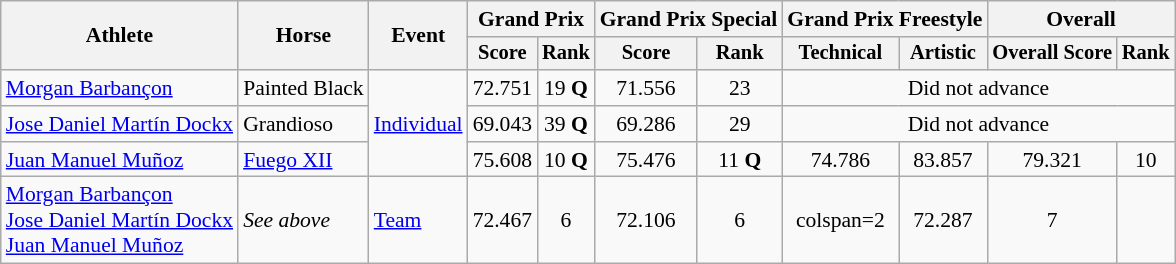<table class=wikitable style="font-size:90%">
<tr>
<th rowspan="2">Athlete</th>
<th rowspan="2">Horse</th>
<th rowspan="2">Event</th>
<th colspan="2">Grand Prix</th>
<th colspan="2">Grand Prix Special</th>
<th colspan="2">Grand Prix Freestyle</th>
<th colspan="2">Overall</th>
</tr>
<tr style="font-size:95%">
<th>Score</th>
<th>Rank</th>
<th>Score</th>
<th>Rank</th>
<th>Technical</th>
<th>Artistic</th>
<th>Overall Score</th>
<th>Rank</th>
</tr>
<tr align=center>
<td align=left><a href='#'>Morgan Barbançon</a></td>
<td align=left>Painted Black</td>
<td rowspan=3 align=left><a href='#'>Individual</a></td>
<td>72.751</td>
<td>19 <strong>Q</strong></td>
<td>71.556</td>
<td>23</td>
<td colspan=4>Did not advance</td>
</tr>
<tr align=center>
<td align=left><a href='#'>Jose Daniel Martín Dockx</a></td>
<td align=left>Grandioso</td>
<td>69.043</td>
<td>39 <strong>Q</strong></td>
<td>69.286</td>
<td>29</td>
<td colspan=4>Did not advance</td>
</tr>
<tr align=center>
<td align=left><a href='#'>Juan Manuel Muñoz</a></td>
<td align=left><a href='#'>Fuego XII</a></td>
<td>75.608</td>
<td>10 <strong>Q</strong></td>
<td>75.476</td>
<td>11 <strong>Q</strong></td>
<td>74.786</td>
<td>83.857</td>
<td>79.321</td>
<td>10</td>
</tr>
<tr align=center>
<td align=left><a href='#'>Morgan Barbançon</a><br><a href='#'>Jose Daniel Martín Dockx</a><br><a href='#'>Juan Manuel Muñoz</a></td>
<td align=left><em>See above</em></td>
<td align=left><a href='#'>Team</a></td>
<td>72.467</td>
<td>6</td>
<td>72.106</td>
<td>6</td>
<td>colspan=2 </td>
<td>72.287</td>
<td>7</td>
</tr>
</table>
